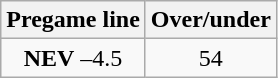<table class="wikitable">
<tr align="center">
<th style=>Pregame line</th>
<th style=>Over/under</th>
</tr>
<tr align="center">
<td><strong>NEV</strong> –4.5</td>
<td>54</td>
</tr>
</table>
